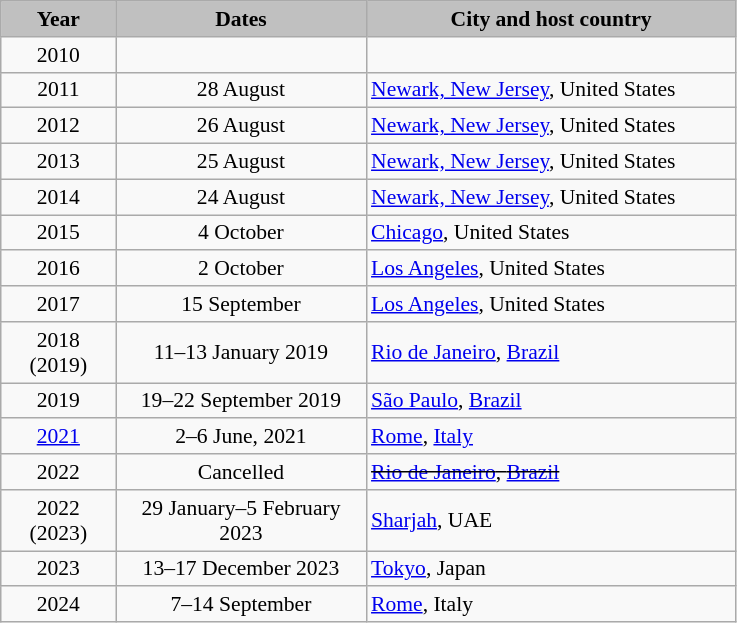<table class=wikitable style="font-size:90%;">
<tr>
<th style="width: 70px; background-color:#C0C0C0">Year</th>
<th style="width: 160px; background-color:#C0C0C0">Dates</th>
<th style="width: 240px; background-color:#C0C0C0">City and host country</th>
</tr>
<tr>
<td style="text-align:center">2010</td>
<td style="text-align:center"></td>
<td></td>
</tr>
<tr>
<td style="text-align:center">2011</td>
<td style="text-align:center">28 August</td>
<td> <a href='#'>Newark, New Jersey</a>, United States</td>
</tr>
<tr>
<td style="text-align:center">2012</td>
<td style="text-align:center">26 August</td>
<td> <a href='#'>Newark, New Jersey</a>, United States</td>
</tr>
<tr>
<td style="text-align:center">2013</td>
<td style="text-align:center">25 August</td>
<td> <a href='#'>Newark, New Jersey</a>, United States</td>
</tr>
<tr>
<td style="text-align:center">2014</td>
<td style="text-align:center">24 August</td>
<td> <a href='#'>Newark, New Jersey</a>, United States</td>
</tr>
<tr>
<td style="text-align:center">2015</td>
<td style="text-align:center">4 October</td>
<td> <a href='#'>Chicago</a>, United States</td>
</tr>
<tr>
<td style="text-align:center">2016</td>
<td style="text-align:center">2 October</td>
<td> <a href='#'>Los Angeles</a>, United States</td>
</tr>
<tr>
<td style="text-align:center">2017</td>
<td style="text-align:center">15 September</td>
<td> <a href='#'>Los Angeles</a>, United States</td>
</tr>
<tr>
<td style="text-align:center">2018<br>(2019)</td>
<td style="text-align:center">11–13 January 2019</td>
<td> <a href='#'>Rio de Janeiro</a>, <a href='#'>Brazil</a></td>
</tr>
<tr>
<td style="text-align:center">2019</td>
<td style="text-align:center">19–22 September 2019</td>
<td> <a href='#'>São Paulo</a>, <a href='#'>Brazil</a></td>
</tr>
<tr>
<td style="text-align:center"><a href='#'>2021</a></td>
<td style="text-align:center">2–6 June, 2021</td>
<td> <a href='#'>Rome</a>, <a href='#'>Italy</a></td>
</tr>
<tr>
<td style="text-align:center">2022</td>
<td style="text-align:center">Cancelled</td>
<td> <s><a href='#'>Rio de Janeiro</a>, <a href='#'>Brazil</a></s></td>
</tr>
<tr>
<td style="text-align:center">2022<br>(2023)</td>
<td style="text-align:center">29 January–5 February 2023</td>
<td> <a href='#'>Sharjah</a>, UAE</td>
</tr>
<tr>
<td style="text-align:center">2023</td>
<td style="text-align:center">13–17 December 2023</td>
<td> <a href='#'>Tokyo</a>, Japan</td>
</tr>
<tr>
<td style="text-align:center">2024</td>
<td style="text-align:center">7–14 September</td>
<td> <a href='#'>Rome</a>, Italy</td>
</tr>
</table>
